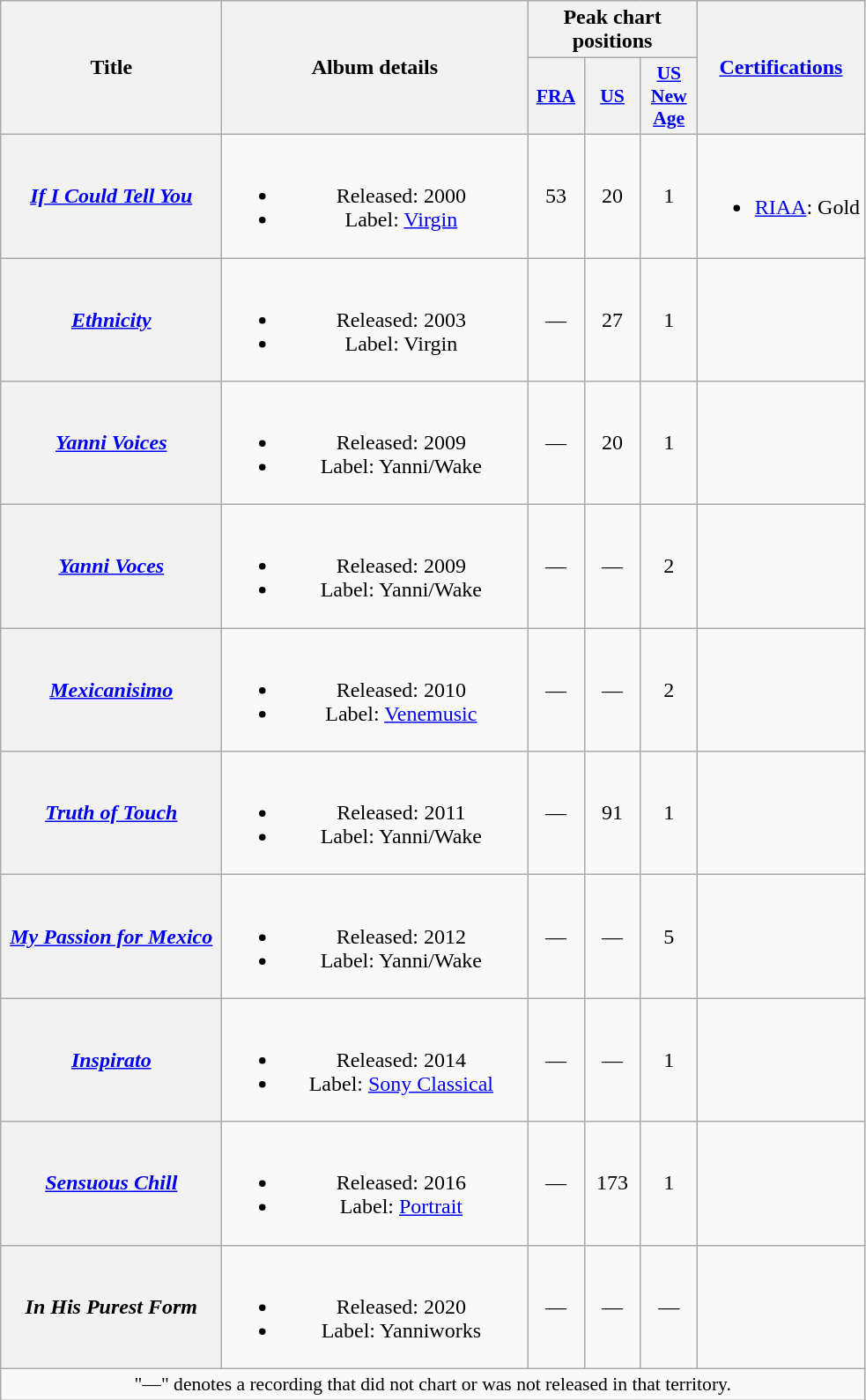<table class="wikitable plainrowheaders" style="text-align:center;">
<tr>
<th rowspan="2" scope="col" style="width:10em;">Title</th>
<th rowspan="2" scope="col" style="width:14em;">Album details</th>
<th colspan="3">Peak chart positions</th>
<th rowspan="2" scope="col"><a href='#'>Certifications</a></th>
</tr>
<tr>
<th scope="col" style="width:2.5em;font-size:90%;"><a href='#'>FRA</a><br></th>
<th scope="col" style="width:2.5em;font-size:90%;"><a href='#'>US</a><br></th>
<th scope="col" style="width:2.5em;font-size:90%;"><a href='#'>US<br>New Age</a><br></th>
</tr>
<tr>
<th scope="row"><em><a href='#'>If I Could Tell You</a></em></th>
<td><br><ul><li>Released: 2000</li><li>Label: <a href='#'>Virgin</a></li></ul></td>
<td>53</td>
<td>20</td>
<td>1</td>
<td><br><ul><li><a href='#'>RIAA</a>: Gold</li></ul></td>
</tr>
<tr>
<th scope="row"><em><a href='#'>Ethnicity</a></em></th>
<td><br><ul><li>Released: 2003</li><li>Label: Virgin</li></ul></td>
<td>—</td>
<td>27</td>
<td>1</td>
<td></td>
</tr>
<tr>
<th scope="row"><em><a href='#'>Yanni Voices</a></em></th>
<td><br><ul><li>Released: 2009</li><li>Label: Yanni/Wake</li></ul></td>
<td>—</td>
<td>20</td>
<td>1</td>
<td></td>
</tr>
<tr>
<th scope="row"><em><a href='#'>Yanni Voces</a></em></th>
<td><br><ul><li>Released: 2009</li><li>Label: Yanni/Wake</li></ul></td>
<td>—</td>
<td>—</td>
<td>2</td>
<td></td>
</tr>
<tr>
<th scope="row"><em><a href='#'>Mexicanisimo</a></em></th>
<td><br><ul><li>Released: 2010</li><li>Label: <a href='#'>Venemusic</a></li></ul></td>
<td>—</td>
<td>—</td>
<td>2</td>
<td></td>
</tr>
<tr>
<th scope="row"><em><a href='#'>Truth of Touch</a></em></th>
<td><br><ul><li>Released: 2011</li><li>Label: Yanni/Wake</li></ul></td>
<td>—</td>
<td>91</td>
<td>1</td>
<td></td>
</tr>
<tr>
<th scope="row"><em><a href='#'>My Passion for Mexico</a></em></th>
<td><br><ul><li>Released: 2012</li><li>Label: Yanni/Wake</li></ul></td>
<td>—</td>
<td>—</td>
<td>5</td>
<td></td>
</tr>
<tr>
<th scope="row"><em><a href='#'>Inspirato</a></em></th>
<td><br><ul><li>Released: 2014</li><li>Label: <a href='#'>Sony Classical</a></li></ul></td>
<td>—</td>
<td>—</td>
<td>1</td>
<td></td>
</tr>
<tr>
<th scope="row"><em><a href='#'>Sensuous Chill</a></em></th>
<td><br><ul><li>Released: 2016</li><li>Label: <a href='#'>Portrait</a></li></ul></td>
<td>—</td>
<td>173</td>
<td>1</td>
<td></td>
</tr>
<tr>
<th scope="row"><em>In His Purest Form</em></th>
<td><br><ul><li>Released: 2020</li><li>Label: Yanniworks</li></ul></td>
<td>—</td>
<td>—</td>
<td>—</td>
<td></td>
</tr>
<tr>
<td colspan="6" style="font-size:90%">"—" denotes a recording that did not chart or was not released in that territory.</td>
</tr>
</table>
